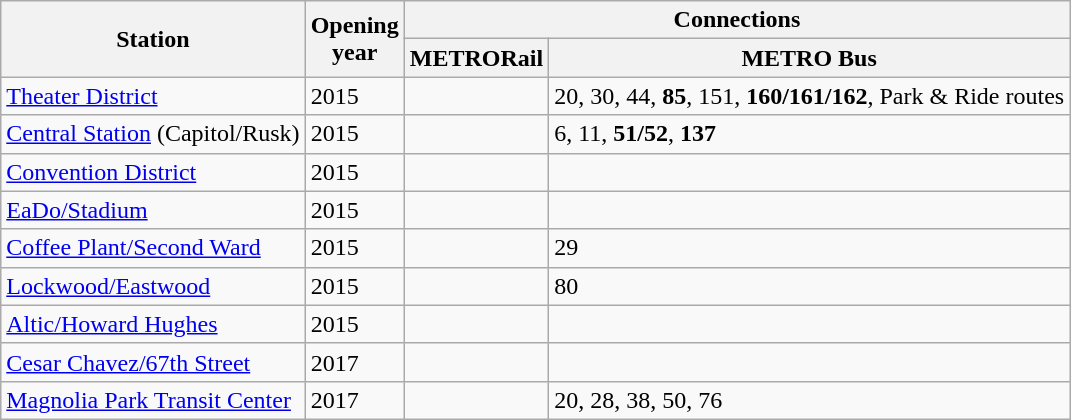<table class="wikitable">
<tr>
<th rowspan=2>Station</th>
<th rowspan=2>Opening<br>year</th>
<th colspan=2>Connections</th>
</tr>
<tr>
<th>METRORail</th>
<th>METRO Bus</th>
</tr>
<tr>
<td><a href='#'>Theater District</a></td>
<td>2015</td>
<td></td>
<td>20, 30, 44, <strong>85</strong>, 151, <strong>160/161/162</strong>, Park & Ride routes</td>
</tr>
<tr>
<td><a href='#'>Central Station</a> (Capitol/Rusk)</td>
<td>2015</td>
<td> </td>
<td>6, 11, <strong>51/52</strong>, <strong>137</strong></td>
</tr>
<tr>
<td><a href='#'>Convention District</a></td>
<td>2015</td>
<td></td>
<td></td>
</tr>
<tr>
<td><a href='#'>EaDo/Stadium</a></td>
<td>2015</td>
<td></td>
<td></td>
</tr>
<tr>
<td><a href='#'>Coffee Plant/Second Ward</a></td>
<td>2015</td>
<td></td>
<td>29</td>
</tr>
<tr>
<td><a href='#'>Lockwood/Eastwood</a></td>
<td>2015</td>
<td></td>
<td>80</td>
</tr>
<tr>
<td><a href='#'>Altic/Howard Hughes</a></td>
<td>2015</td>
<td></td>
<td></td>
</tr>
<tr>
<td><a href='#'>Cesar Chavez/67th Street</a></td>
<td>2017</td>
<td></td>
<td></td>
</tr>
<tr>
<td><a href='#'>Magnolia Park Transit Center</a></td>
<td>2017</td>
<td></td>
<td>20, 28, 38, 50, 76</td>
</tr>
</table>
